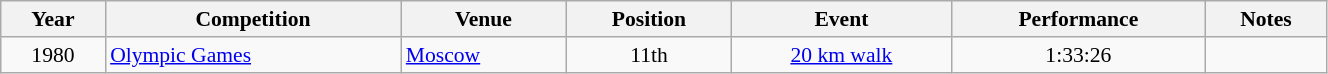<table class="wikitable" width=70% style="font-size:90%; text-align:center;">
<tr>
<th>Year</th>
<th>Competition</th>
<th>Venue</th>
<th>Position</th>
<th>Event</th>
<th>Performance</th>
<th>Notes</th>
</tr>
<tr>
<td>1980</td>
<td align=left><a href='#'>Olympic Games</a></td>
<td align=left> <a href='#'>Moscow</a></td>
<td>11th</td>
<td><a href='#'>20 km walk</a></td>
<td>1:33:26</td>
<td></td>
</tr>
</table>
